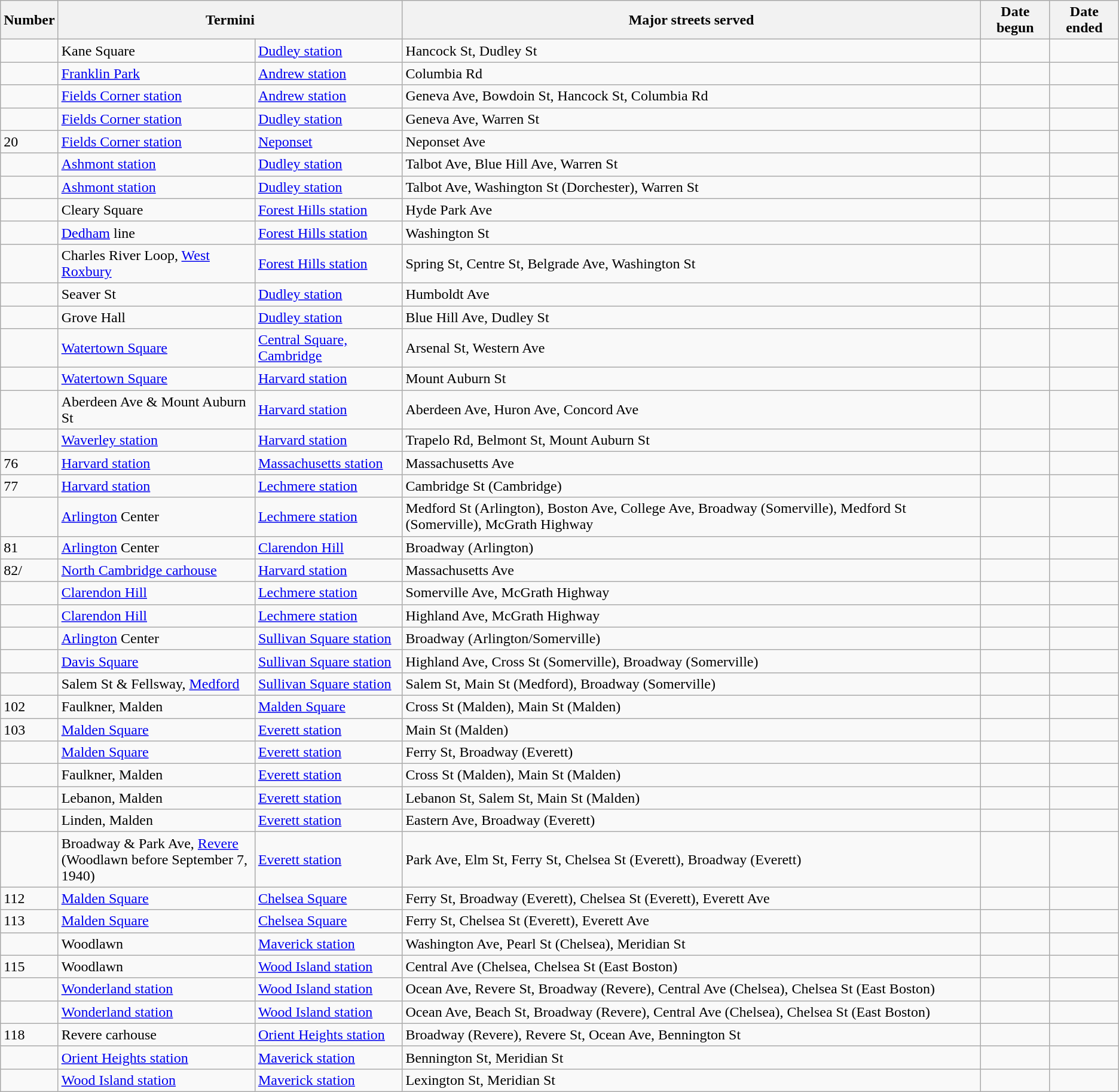<table class="wikitable sortable">
<tr>
<th>Number</th>
<th colspan=2>Termini</th>
<th>Major streets served</th>
<th>Date begun</th>
<th>Date ended</th>
</tr>
<tr>
<td></td>
<td>Kane Square</td>
<td><a href='#'>Dudley station</a></td>
<td>Hancock St, Dudley St</td>
<td></td>
<td></td>
</tr>
<tr>
<td></td>
<td><a href='#'>Franklin Park</a></td>
<td><a href='#'>Andrew station</a></td>
<td>Columbia Rd</td>
<td></td>
<td></td>
</tr>
<tr>
<td></td>
<td><a href='#'>Fields Corner station</a></td>
<td><a href='#'>Andrew station</a></td>
<td>Geneva Ave, Bowdoin St, Hancock St, Columbia Rd</td>
<td></td>
<td></td>
</tr>
<tr>
<td></td>
<td><a href='#'>Fields Corner station</a></td>
<td><a href='#'>Dudley station</a></td>
<td>Geneva Ave, Warren St</td>
<td></td>
<td></td>
</tr>
<tr>
<td>20</td>
<td><a href='#'>Fields Corner station</a></td>
<td><a href='#'>Neponset</a></td>
<td>Neponset Ave</td>
<td></td>
<td></td>
</tr>
<tr>
<td></td>
<td><a href='#'>Ashmont station</a></td>
<td><a href='#'>Dudley station</a></td>
<td>Talbot Ave, Blue Hill Ave, Warren St</td>
<td></td>
<td></td>
</tr>
<tr>
<td></td>
<td><a href='#'>Ashmont station</a></td>
<td><a href='#'>Dudley station</a></td>
<td>Talbot Ave, Washington St (Dorchester), Warren St</td>
<td></td>
<td></td>
</tr>
<tr>
<td></td>
<td>Cleary Square</td>
<td><a href='#'>Forest Hills station</a></td>
<td>Hyde Park Ave</td>
<td></td>
<td></td>
</tr>
<tr>
<td></td>
<td><a href='#'>Dedham</a> line</td>
<td><a href='#'>Forest Hills station</a></td>
<td>Washington St</td>
<td></td>
<td></td>
</tr>
<tr>
<td></td>
<td>Charles River Loop, <a href='#'>West Roxbury</a></td>
<td><a href='#'>Forest Hills station</a></td>
<td>Spring St, Centre St, Belgrade Ave, Washington St</td>
<td></td>
<td></td>
</tr>
<tr>
<td></td>
<td>Seaver St</td>
<td><a href='#'>Dudley station</a></td>
<td>Humboldt Ave</td>
<td></td>
<td></td>
</tr>
<tr>
<td></td>
<td>Grove Hall</td>
<td><a href='#'>Dudley station</a></td>
<td>Blue Hill Ave, Dudley St</td>
<td></td>
<td></td>
</tr>
<tr>
<td></td>
<td><a href='#'>Watertown Square</a></td>
<td><a href='#'>Central Square, Cambridge</a></td>
<td>Arsenal St, Western Ave</td>
<td></td>
<td></td>
</tr>
<tr>
<td></td>
<td><a href='#'>Watertown Square</a></td>
<td><a href='#'>Harvard station</a></td>
<td>Mount Auburn St</td>
<td></td>
<td></td>
</tr>
<tr>
<td></td>
<td>Aberdeen Ave & Mount Auburn St</td>
<td><a href='#'>Harvard station</a></td>
<td>Aberdeen Ave, Huron Ave, Concord Ave</td>
<td></td>
<td></td>
</tr>
<tr>
<td></td>
<td><a href='#'>Waverley station</a></td>
<td><a href='#'>Harvard station</a></td>
<td>Trapelo Rd, Belmont St, Mount Auburn St</td>
<td></td>
<td></td>
</tr>
<tr>
<td>76</td>
<td><a href='#'>Harvard station</a></td>
<td><a href='#'>Massachusetts station</a></td>
<td>Massachusetts Ave</td>
<td></td>
<td></td>
</tr>
<tr>
<td>77</td>
<td><a href='#'>Harvard station</a></td>
<td><a href='#'>Lechmere station</a></td>
<td>Cambridge St (Cambridge)</td>
<td></td>
<td></td>
</tr>
<tr>
<td></td>
<td><a href='#'>Arlington</a> Center</td>
<td><a href='#'>Lechmere station</a></td>
<td>Medford St (Arlington), Boston Ave, College Ave, Broadway (Somerville), Medford St (Somerville), McGrath Highway</td>
<td></td>
<td></td>
</tr>
<tr>
<td>81</td>
<td><a href='#'>Arlington</a> Center</td>
<td><a href='#'>Clarendon Hill</a></td>
<td>Broadway (Arlington)</td>
<td></td>
<td></td>
</tr>
<tr>
<td>82/</td>
<td><a href='#'>North Cambridge carhouse</a></td>
<td><a href='#'>Harvard station</a></td>
<td>Massachusetts Ave</td>
<td></td>
<td></td>
</tr>
<tr>
<td></td>
<td><a href='#'>Clarendon Hill</a></td>
<td><a href='#'>Lechmere station</a></td>
<td>Somerville Ave, McGrath Highway</td>
<td></td>
<td></td>
</tr>
<tr>
<td></td>
<td><a href='#'>Clarendon Hill</a></td>
<td><a href='#'>Lechmere station</a></td>
<td>Highland Ave, McGrath Highway</td>
<td></td>
<td></td>
</tr>
<tr>
<td></td>
<td><a href='#'>Arlington</a> Center</td>
<td><a href='#'>Sullivan Square station</a></td>
<td>Broadway (Arlington/Somerville)</td>
<td></td>
<td></td>
</tr>
<tr>
<td></td>
<td><a href='#'>Davis Square</a></td>
<td><a href='#'>Sullivan Square station</a></td>
<td>Highland Ave, Cross St (Somerville), Broadway (Somerville)</td>
<td></td>
<td></td>
</tr>
<tr>
<td></td>
<td>Salem St & Fellsway, <a href='#'>Medford</a></td>
<td><a href='#'>Sullivan Square station</a></td>
<td>Salem St, Main St (Medford), Broadway (Somerville)</td>
<td></td>
<td></td>
</tr>
<tr>
<td>102</td>
<td>Faulkner, Malden</td>
<td><a href='#'>Malden Square</a></td>
<td>Cross St (Malden), Main St (Malden)</td>
<td></td>
<td></td>
</tr>
<tr>
<td>103</td>
<td><a href='#'>Malden Square</a></td>
<td><a href='#'>Everett station</a></td>
<td>Main St (Malden)</td>
<td></td>
<td></td>
</tr>
<tr>
<td></td>
<td><a href='#'>Malden Square</a></td>
<td><a href='#'>Everett station</a></td>
<td>Ferry St, Broadway (Everett)</td>
<td></td>
<td></td>
</tr>
<tr>
<td></td>
<td>Faulkner, Malden</td>
<td><a href='#'>Everett station</a></td>
<td>Cross St (Malden), Main St (Malden)</td>
<td></td>
<td></td>
</tr>
<tr>
<td></td>
<td>Lebanon, Malden</td>
<td><a href='#'>Everett station</a></td>
<td>Lebanon St, Salem St, Main St (Malden)</td>
<td></td>
<td></td>
</tr>
<tr>
<td></td>
<td>Linden, Malden</td>
<td><a href='#'>Everett station</a></td>
<td>Eastern Ave, Broadway (Everett)</td>
<td></td>
<td></td>
</tr>
<tr>
<td></td>
<td>Broadway & Park Ave, <a href='#'>Revere</a><br>(Woodlawn before September 7, 1940)</td>
<td><a href='#'>Everett station</a></td>
<td>Park Ave, Elm St, Ferry St, Chelsea St (Everett), Broadway (Everett)</td>
<td></td>
<td></td>
</tr>
<tr>
<td>112</td>
<td><a href='#'>Malden Square</a></td>
<td><a href='#'>Chelsea Square</a></td>
<td>Ferry St, Broadway (Everett), Chelsea St (Everett), Everett Ave</td>
<td></td>
<td></td>
</tr>
<tr>
<td>113</td>
<td><a href='#'>Malden Square</a></td>
<td><a href='#'>Chelsea Square</a></td>
<td>Ferry St, Chelsea St (Everett), Everett Ave</td>
<td></td>
<td></td>
</tr>
<tr>
<td></td>
<td>Woodlawn</td>
<td><a href='#'>Maverick station</a></td>
<td>Washington Ave, Pearl St (Chelsea), Meridian St</td>
<td></td>
<td></td>
</tr>
<tr>
<td>115</td>
<td>Woodlawn</td>
<td><a href='#'>Wood Island station</a></td>
<td>Central Ave (Chelsea, Chelsea St (East Boston)</td>
<td></td>
<td></td>
</tr>
<tr>
<td></td>
<td><a href='#'>Wonderland station</a></td>
<td><a href='#'>Wood Island station</a></td>
<td>Ocean Ave, Revere St, Broadway (Revere), Central Ave (Chelsea), Chelsea St (East Boston)</td>
<td></td>
<td></td>
</tr>
<tr>
<td></td>
<td><a href='#'>Wonderland station</a></td>
<td><a href='#'>Wood Island station</a></td>
<td>Ocean Ave, Beach St, Broadway (Revere), Central Ave (Chelsea), Chelsea St (East Boston)</td>
<td></td>
<td></td>
</tr>
<tr>
<td>118</td>
<td>Revere carhouse</td>
<td><a href='#'>Orient Heights station</a></td>
<td>Broadway (Revere), Revere St, Ocean Ave, Bennington St</td>
<td></td>
<td></td>
</tr>
<tr>
<td></td>
<td><a href='#'>Orient Heights station</a></td>
<td><a href='#'>Maverick station</a></td>
<td>Bennington St, Meridian St</td>
<td></td>
<td></td>
</tr>
<tr>
<td></td>
<td><a href='#'>Wood Island station</a></td>
<td><a href='#'>Maverick station</a></td>
<td>Lexington St, Meridian St</td>
<td></td>
<td></td>
</tr>
</table>
